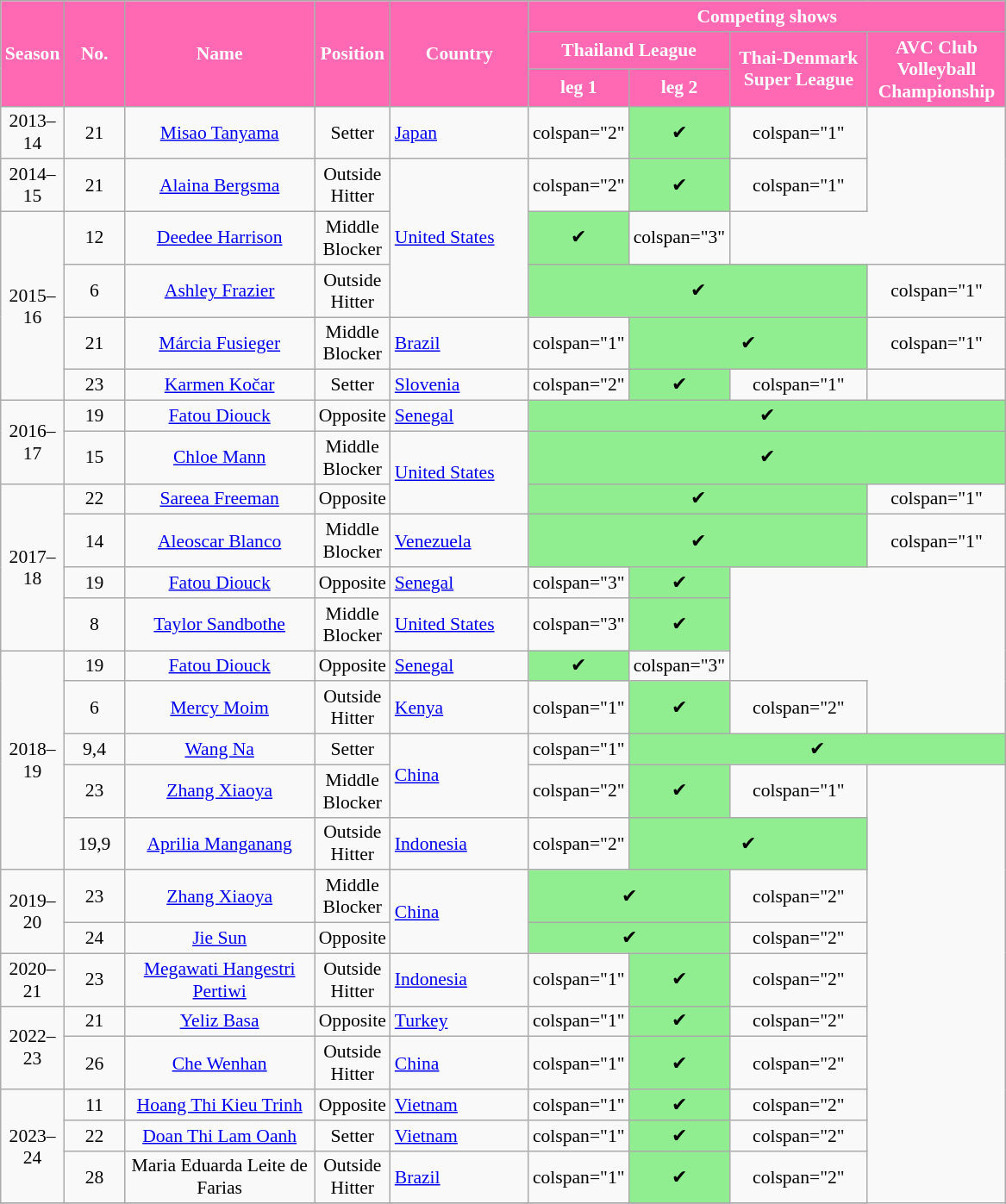<table class="wikitable" style="text-align:center;font-size:90%;">
<tr style= "background: #FF69B4; color: #FFFFFF; font-weight:bold;">
<td rowspan="3" width="40">Season</td>
<td rowspan="3" width="40">No.</td>
<td rowspan="3" width="140">Name</td>
<td rowspan="3" width="40">Position</td>
<td rowspan="3" width="100">Country</td>
<td colspan="4">Competing shows</td>
</tr>
<tr style= "background: #FF69B4; color: #FFFFFF; font-weight:bold;">
<td colspan="2" width="100">Thailand League</td>
<td rowspan="2" width="100">Thai-Denmark Super League</td>
<td rowspan="2" width="100">AVC Club Volleyball Championship</td>
</tr>
<tr style= "background: #FF69B4; color: #FFFFFF; font-weight:bold;">
<td width="50">leg 1</td>
<td width="50">leg 2</td>
</tr>
<tr>
<td rowspan="1">2013–14</td>
<td>21</td>
<td><a href='#'>Misao Tanyama</a></td>
<td>Setter</td>
<td align="left"> <a href='#'>Japan</a></td>
<td>colspan="2" </td>
<td colspan="1" style="background:lightgreen; text-align:center;">✔</td>
<td>colspan="1" </td>
</tr>
<tr>
<td rowspan="1">2014–15</td>
<td>21</td>
<td><a href='#'>Alaina Bergsma</a></td>
<td>Outside Hitter</td>
<td align="left" rowspan="3"> <a href='#'>United States</a></td>
<td>colspan="2" </td>
<td colspan="1" style="background:lightgreen; text-align:center;">✔</td>
<td>colspan="1" </td>
</tr>
<tr>
<td rowspan="4">2015–16</td>
<td>12</td>
<td><a href='#'>Deedee Harrison</a></td>
<td>Middle Blocker</td>
<td colspan="1" style="background:lightgreen; text-align:center;">✔</td>
<td>colspan="3" </td>
</tr>
<tr>
<td>6</td>
<td><a href='#'>Ashley Frazier</a></td>
<td>Outside Hitter</td>
<td colspan="3" style="background:lightgreen; text-align:center;">✔</td>
<td>colspan="1" </td>
</tr>
<tr>
<td>21</td>
<td><a href='#'>Márcia Fusieger</a></td>
<td>Middle Blocker</td>
<td align="left"> <a href='#'>Brazil</a></td>
<td>colspan="1" </td>
<td colspan="2" style="background:lightgreen; text-align:center;">✔</td>
<td>colspan="1" </td>
</tr>
<tr>
<td>23</td>
<td><a href='#'>Karmen Kočar</a></td>
<td>Setter</td>
<td align="left"> <a href='#'>Slovenia</a></td>
<td>colspan="2" </td>
<td colspan="1" style="background:lightgreen; text-align:center;">✔</td>
<td>colspan="1" </td>
</tr>
<tr>
<td rowspan="2">2016–17</td>
<td>19</td>
<td><a href='#'>Fatou Diouck</a></td>
<td>Opposite</td>
<td align="left"> <a href='#'>Senegal</a></td>
<td colspan="4" style="background:lightgreen; text-align:center;">✔</td>
</tr>
<tr>
<td>15</td>
<td><a href='#'>Chloe Mann</a></td>
<td>Middle Blocker</td>
<td align="left" rowspan="2"> <a href='#'>United States</a></td>
<td colspan="4" style="background:lightgreen; text-align:center;">✔</td>
</tr>
<tr>
<td rowspan="4">2017–18</td>
<td>22</td>
<td><a href='#'>Sareea Freeman</a></td>
<td>Opposite</td>
<td colspan="3" style="background:lightgreen; text-align:center;">✔</td>
<td>colspan="1" </td>
</tr>
<tr>
<td>14</td>
<td><a href='#'>Aleoscar Blanco</a></td>
<td>Middle Blocker</td>
<td align="left"> <a href='#'>Venezuela</a></td>
<td colspan="3" style="background:lightgreen; text-align:center;">✔</td>
<td>colspan="1" </td>
</tr>
<tr>
<td>19</td>
<td><a href='#'>Fatou Diouck</a></td>
<td>Opposite</td>
<td align="left"> <a href='#'>Senegal</a></td>
<td>colspan="3" </td>
<td colspan="1" style="background:lightgreen; text-align:center;">✔</td>
</tr>
<tr>
<td>8</td>
<td><a href='#'>Taylor Sandbothe</a></td>
<td>Middle Blocker</td>
<td align="left"> <a href='#'>United States</a></td>
<td>colspan="3" </td>
<td colspan="1" style="background:lightgreen; text-align:center;">✔</td>
</tr>
<tr>
<td rowspan="5">2018–19</td>
<td>19</td>
<td><a href='#'>Fatou Diouck</a></td>
<td>Opposite</td>
<td align="left"> <a href='#'>Senegal</a></td>
<td colspan="1" style="background:lightgreen; text-align:center;">✔</td>
<td>colspan="3" </td>
</tr>
<tr>
<td>6</td>
<td><a href='#'>Mercy Moim</a></td>
<td>Outside Hitter</td>
<td align="left"> <a href='#'>Kenya</a></td>
<td>colspan="1" </td>
<td colspan="1" style="background:lightgreen; text-align:center;">✔</td>
<td>colspan="2" </td>
</tr>
<tr>
<td>9,4</td>
<td><a href='#'>Wang Na</a></td>
<td>Setter</td>
<td align="left" rowspan="2"> <a href='#'>China</a></td>
<td>colspan="1" </td>
<td colspan="3" style="background:lightgreen; text-align:center;">✔</td>
</tr>
<tr>
<td>23</td>
<td><a href='#'>Zhang Xiaoya</a></td>
<td>Middle Blocker</td>
<td>colspan="2" </td>
<td colspan="1" style="background:lightgreen; text-align:center;">✔</td>
<td>colspan="1" </td>
</tr>
<tr>
<td>19,9</td>
<td><a href='#'>Aprilia Manganang</a></td>
<td>Outside Hitter</td>
<td align="left"> <a href='#'>Indonesia</a></td>
<td>colspan="2" </td>
<td colspan="2" style="background:lightgreen; text-align:center;">✔</td>
</tr>
<tr>
<td rowspan="2">2019–20</td>
<td>23</td>
<td><a href='#'>Zhang Xiaoya</a></td>
<td>Middle Blocker</td>
<td align="left" rowspan="2"> <a href='#'>China</a></td>
<td colspan="2" style="background:lightgreen; text-align:center;">✔</td>
<td>colspan="2" </td>
</tr>
<tr>
<td>24</td>
<td><a href='#'>Jie Sun</a></td>
<td>Opposite</td>
<td colspan="2" style="background:lightgreen; text-align:center;">✔</td>
<td>colspan="2" </td>
</tr>
<tr>
<td>2020–21</td>
<td>23</td>
<td><a href='#'>Megawati Hangestri Pertiwi</a></td>
<td>Outside Hitter</td>
<td align="left"> <a href='#'>Indonesia</a></td>
<td>colspan="1" </td>
<td colspan="1" style="background:lightgreen; text-align:center;">✔</td>
<td>colspan="2" </td>
</tr>
<tr>
<td rowspan="2">2022–23</td>
<td>21</td>
<td><a href='#'>Yeliz Basa</a></td>
<td>Opposite</td>
<td align="left"> <a href='#'>Turkey</a></td>
<td>colspan="1" </td>
<td colspan="1" style="background:lightgreen; text-align:center;">✔</td>
<td>colspan="2" </td>
</tr>
<tr>
<td>26</td>
<td><a href='#'>Che Wenhan</a></td>
<td>Outside Hitter</td>
<td align="left"> <a href='#'>China</a></td>
<td>colspan="1" </td>
<td colspan="1" style="background:lightgreen; text-align:center;">✔</td>
<td>colspan="2" </td>
</tr>
<tr>
<td rowspan="3">2023–24</td>
<td>11</td>
<td><a href='#'>Hoang Thi Kieu Trinh</a></td>
<td>Opposite</td>
<td align="left"> <a href='#'>Vietnam</a></td>
<td>colspan="1" </td>
<td colspan="1" style="background:lightgreen; text-align:center;">✔</td>
<td>colspan="2" </td>
</tr>
<tr>
<td>22</td>
<td><a href='#'>Doan Thi Lam Oanh</a></td>
<td>Setter</td>
<td align="left"> <a href='#'>Vietnam</a></td>
<td>colspan="1" </td>
<td colspan="1" style="background:lightgreen; text-align:center;">✔</td>
<td>colspan="2" </td>
</tr>
<tr>
<td>28</td>
<td>Maria Eduarda Leite de Farias</td>
<td>Outside Hitter</td>
<td align="left"> <a href='#'>Brazil</a></td>
<td>colspan="1" </td>
<td colspan="1" style="background:lightgreen; text-align:center;">✔</td>
<td>colspan="2" </td>
</tr>
<tr>
</tr>
</table>
